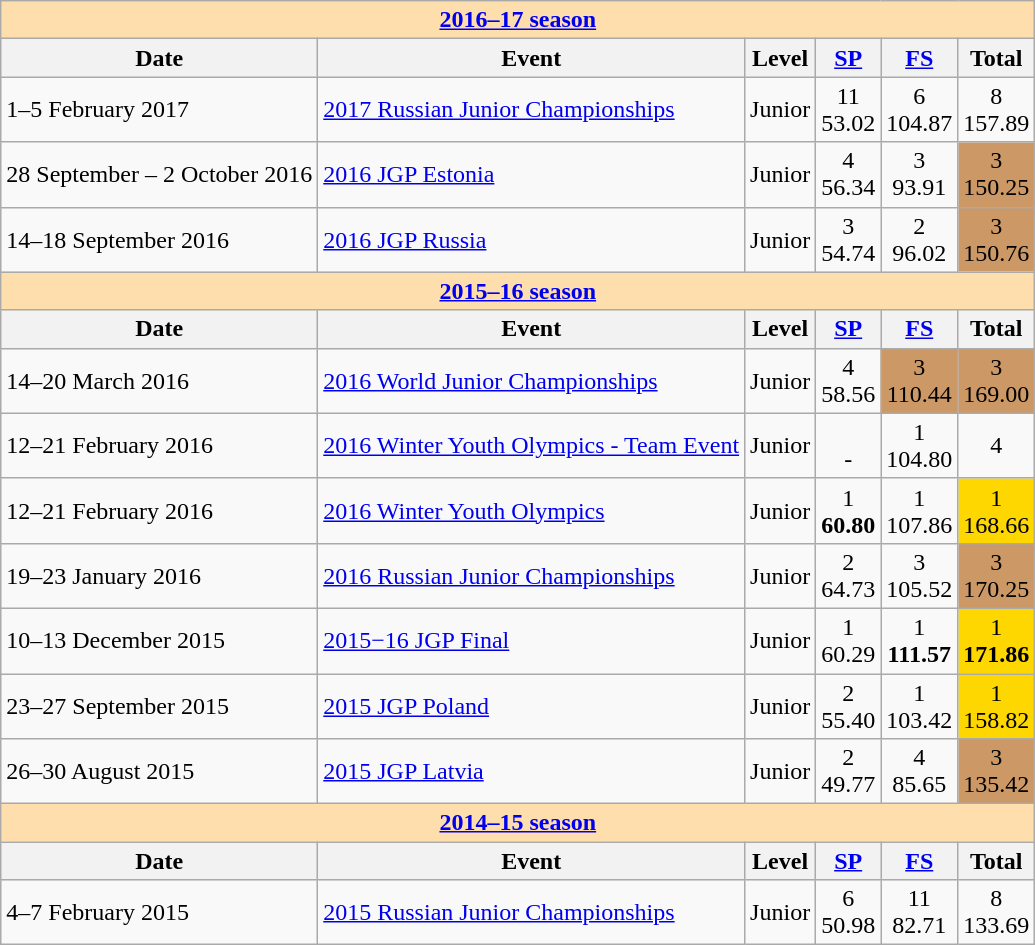<table class="wikitable">
<tr>
<td style="background-color: #ffdead; " colspan=8 align=center><a href='#'><strong>2016–17 season</strong></a></td>
</tr>
<tr>
<th>Date</th>
<th>Event</th>
<th>Level</th>
<th><a href='#'>SP</a></th>
<th><a href='#'>FS</a></th>
<th>Total</th>
</tr>
<tr>
<td>1–5 February 2017</td>
<td><a href='#'>2017 Russian Junior Championships</a></td>
<td>Junior</td>
<td align=center>11 <br> 53.02</td>
<td align=center>6 <br> 104.87</td>
<td align=center>8 <br> 157.89</td>
</tr>
<tr>
<td>28 September  – 2 October 2016</td>
<td><a href='#'>2016 JGP Estonia</a></td>
<td>Junior</td>
<td align=center>4 <br> 56.34</td>
<td align=center>3 <br> 93.91</td>
<td align=center bgcolor=cc9966>3 <br> 150.25</td>
</tr>
<tr>
<td>14–18 September 2016</td>
<td><a href='#'>2016 JGP Russia</a></td>
<td>Junior</td>
<td align=center>3 <br> 54.74</td>
<td align=center>2 <br> 96.02</td>
<td align=center bgcolor=cc9966>3 <br> 150.76</td>
</tr>
<tr>
<td style="background-color: #ffdead; " colspan=8 align=center><a href='#'><strong>2015–16 season</strong></a></td>
</tr>
<tr>
<th>Date</th>
<th>Event</th>
<th>Level</th>
<th><a href='#'>SP</a></th>
<th><a href='#'>FS</a></th>
<th>Total</th>
</tr>
<tr>
<td>14–20 March 2016</td>
<td><a href='#'>2016 World Junior Championships</a></td>
<td>Junior</td>
<td align=center>4 <br> 58.56</td>
<td align=center bgcolor=cc9966>3 <br> 110.44</td>
<td align=center bgcolor=cc9966>3 <br> 169.00</td>
</tr>
<tr>
<td>12–21 February 2016</td>
<td><a href='#'>2016 Winter Youth Olympics - Team Event</a></td>
<td>Junior</td>
<td align=center><br> -</td>
<td align=center>1 <br> 104.80</td>
<td align=center>4 <br></td>
</tr>
<tr>
<td>12–21 February 2016</td>
<td><a href='#'>2016 Winter Youth Olympics</a></td>
<td>Junior</td>
<td align=center>1 <br> <strong>60.80</strong></td>
<td align=center>1 <br> 107.86</td>
<td align=center bgcolor=gold>1 <br> 168.66</td>
</tr>
<tr>
<td>19–23 January 2016</td>
<td><a href='#'>2016 Russian Junior Championships</a></td>
<td>Junior</td>
<td align=center>2 <br> 64.73</td>
<td align=center>3 <br> 105.52</td>
<td align=center bgcolor=cc9966>3 <br> 170.25</td>
</tr>
<tr>
<td>10–13 December 2015</td>
<td><a href='#'>2015−16 JGP Final</a></td>
<td>Junior</td>
<td align=center>1 <br> 60.29</td>
<td align=center>1 <br> <strong>111.57</strong></td>
<td align=center bgcolor=gold>1 <br> <strong>171.86</strong></td>
</tr>
<tr>
<td>23–27 September 2015</td>
<td><a href='#'>2015 JGP Poland</a></td>
<td>Junior</td>
<td align=center>2 <br> 55.40</td>
<td align=center>1 <br> 103.42</td>
<td align=center bgcolor=gold>1 <br> 158.82</td>
</tr>
<tr>
<td>26–30 August 2015</td>
<td><a href='#'>2015 JGP Latvia</a></td>
<td>Junior</td>
<td align=center>2 <br> 49.77</td>
<td align=center>4 <br> 85.65</td>
<td align=center bgcolor=cc9966>3 <br> 135.42</td>
</tr>
<tr>
<td style="background-color: #ffdead; " colspan=8 align=center><a href='#'><strong>2014–15 season</strong></a></td>
</tr>
<tr>
<th>Date</th>
<th>Event</th>
<th>Level</th>
<th><a href='#'>SP</a></th>
<th><a href='#'>FS</a></th>
<th>Total</th>
</tr>
<tr>
<td>4–7 February 2015</td>
<td><a href='#'>2015 Russian Junior Championships</a></td>
<td>Junior</td>
<td align=center>6 <br> 50.98</td>
<td align=center>11 <br> 82.71</td>
<td align=center>8 <br> 133.69</td>
</tr>
</table>
